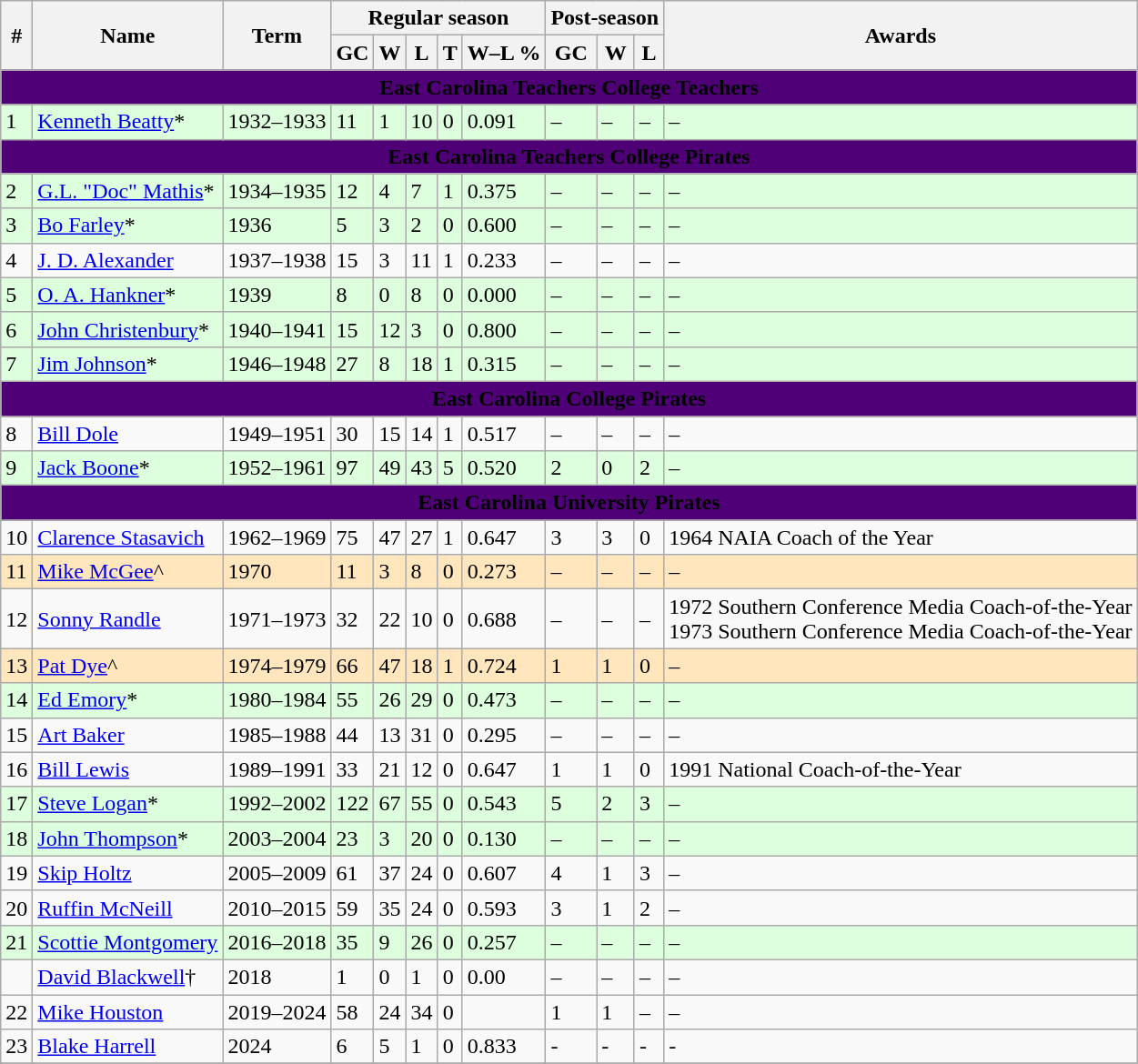<table class="wikitable">
<tr>
<th rowspan="2">#</th>
<th rowspan="2">Name</th>
<th rowspan="2">Term</th>
<th colspan="5">Regular season</th>
<th colspan="3">Post-season</th>
<th rowspan="2">Awards</th>
</tr>
<tr>
<th>GC</th>
<th>W</th>
<th>L</th>
<th>T</th>
<th>W–L %</th>
<th>GC</th>
<th>W</th>
<th>L</th>
</tr>
<tr>
<td align="center" Colspan="18" style="background: #4F0076"><strong><span>East Carolina Teachers College Teachers</span></strong></td>
</tr>
<tr bgcolor="#ddffdd">
<td>1</td>
<td><a href='#'>Kenneth Beatty</a>*</td>
<td>1932–1933</td>
<td>11</td>
<td>1</td>
<td>10</td>
<td>0</td>
<td>0.091</td>
<td>–</td>
<td>–</td>
<td>–</td>
<td>–</td>
</tr>
<tr>
<td align="center" Colspan="18" style="background: #4F0076"><strong><span>East Carolina Teachers College Pirates</span></strong></td>
</tr>
<tr bgcolor="#ddffdd">
<td>2</td>
<td><a href='#'>G.L. "Doc" Mathis</a>*</td>
<td>1934–1935</td>
<td>12</td>
<td>4</td>
<td>7</td>
<td>1</td>
<td>0.375</td>
<td>–</td>
<td>–</td>
<td>–</td>
<td>–</td>
</tr>
<tr bgcolor="#ddffdd">
<td>3</td>
<td><a href='#'>Bo Farley</a>*</td>
<td>1936</td>
<td>5</td>
<td>3</td>
<td>2</td>
<td>0</td>
<td>0.600</td>
<td>–</td>
<td>–</td>
<td>–</td>
<td>–</td>
</tr>
<tr>
<td>4</td>
<td><a href='#'>J. D. Alexander</a></td>
<td>1937–1938</td>
<td>15</td>
<td>3</td>
<td>11</td>
<td>1</td>
<td>0.233</td>
<td>–</td>
<td>–</td>
<td>–</td>
<td>–</td>
</tr>
<tr bgcolor="#ddffdd">
<td>5</td>
<td><a href='#'>O. A. Hankner</a>*</td>
<td>1939</td>
<td>8</td>
<td>0</td>
<td>8</td>
<td>0</td>
<td>0.000</td>
<td>–</td>
<td>–</td>
<td>–</td>
<td>–</td>
</tr>
<tr bgcolor="#ddffdd">
<td>6</td>
<td><a href='#'>John Christenbury</a>*</td>
<td>1940–1941</td>
<td>15</td>
<td>12</td>
<td>3</td>
<td>0</td>
<td>0.800</td>
<td>–</td>
<td>–</td>
<td>–</td>
<td>–</td>
</tr>
<tr bgcolor="#ddffdd">
<td>7</td>
<td><a href='#'>Jim Johnson</a>*</td>
<td>1946–1948</td>
<td>27</td>
<td>8</td>
<td>18</td>
<td>1</td>
<td>0.315</td>
<td>–</td>
<td>–</td>
<td>–</td>
<td>–</td>
</tr>
<tr>
<td align="center" Colspan="18" style="background: #4F0076"><strong><span>East Carolina College Pirates</span></strong></td>
</tr>
<tr>
<td>8</td>
<td><a href='#'>Bill Dole</a></td>
<td>1949–1951</td>
<td>30</td>
<td>15</td>
<td>14</td>
<td>1</td>
<td>0.517</td>
<td>–</td>
<td>–</td>
<td>–</td>
<td>–</td>
</tr>
<tr bgcolor="#ddffdd">
<td>9</td>
<td><a href='#'>Jack Boone</a>*</td>
<td>1952–1961</td>
<td>97</td>
<td>49</td>
<td>43</td>
<td>5</td>
<td>0.520</td>
<td>2</td>
<td>0</td>
<td>2</td>
<td>–</td>
</tr>
<tr>
<td align="center" Colspan="18" style="background: #4F0076"><strong><span>East Carolina University Pirates</span></strong></td>
</tr>
<tr>
<td>10</td>
<td><a href='#'>Clarence Stasavich</a></td>
<td>1962–1969</td>
<td>75</td>
<td>47</td>
<td>27</td>
<td>1</td>
<td>0.647</td>
<td>3</td>
<td>3</td>
<td>0</td>
<td>1964 NAIA Coach of the Year</td>
</tr>
<tr bgcolor="#FFE6BD">
<td>11</td>
<td><a href='#'>Mike McGee</a>^</td>
<td>1970</td>
<td>11</td>
<td>3</td>
<td>8</td>
<td>0</td>
<td>0.273</td>
<td>–</td>
<td>–</td>
<td>–</td>
<td>–</td>
</tr>
<tr>
<td>12</td>
<td><a href='#'>Sonny Randle</a></td>
<td>1971–1973</td>
<td>32</td>
<td>22</td>
<td>10</td>
<td>0</td>
<td>0.688</td>
<td>–</td>
<td>–</td>
<td>–</td>
<td>1972 Southern Conference Media Coach-of-the-Year<br>1973 Southern Conference Media Coach-of-the-Year</td>
</tr>
<tr bgcolor="#FFE6BD">
<td>13</td>
<td><a href='#'>Pat Dye</a>^</td>
<td>1974–1979</td>
<td>66</td>
<td>47</td>
<td>18</td>
<td>1</td>
<td>0.724</td>
<td>1</td>
<td>1</td>
<td>0</td>
<td>–</td>
</tr>
<tr bgcolor="#ddffdd">
<td>14</td>
<td><a href='#'>Ed Emory</a>*</td>
<td>1980–1984</td>
<td>55</td>
<td>26</td>
<td>29</td>
<td>0</td>
<td>0.473</td>
<td>–</td>
<td>–</td>
<td>–</td>
<td>–</td>
</tr>
<tr>
<td>15</td>
<td><a href='#'>Art Baker</a></td>
<td>1985–1988</td>
<td>44</td>
<td>13</td>
<td>31</td>
<td>0</td>
<td>0.295</td>
<td>–</td>
<td>–</td>
<td>–</td>
<td>–</td>
</tr>
<tr>
<td>16</td>
<td><a href='#'>Bill Lewis</a></td>
<td>1989–1991</td>
<td>33</td>
<td>21</td>
<td>12</td>
<td>0</td>
<td>0.647</td>
<td>1</td>
<td>1</td>
<td>0</td>
<td>1991 National Coach-of-the-Year</td>
</tr>
<tr bgcolor="#ddffdd">
<td>17</td>
<td><a href='#'>Steve Logan</a>*</td>
<td>1992–2002</td>
<td>122</td>
<td>67</td>
<td>55</td>
<td>0</td>
<td>0.543</td>
<td>5</td>
<td>2</td>
<td>3</td>
<td>–</td>
</tr>
<tr bgcolor="#ddffdd">
<td>18</td>
<td><a href='#'>John Thompson</a>*</td>
<td>2003–2004</td>
<td>23</td>
<td>3</td>
<td>20</td>
<td>0</td>
<td>0.130</td>
<td>–</td>
<td>–</td>
<td>–</td>
<td>–</td>
</tr>
<tr>
<td>19</td>
<td><a href='#'>Skip Holtz</a></td>
<td>2005–2009</td>
<td>61</td>
<td>37</td>
<td>24</td>
<td>0</td>
<td>0.607</td>
<td>4</td>
<td>1</td>
<td>3</td>
<td>–</td>
</tr>
<tr>
<td>20</td>
<td><a href='#'>Ruffin McNeill</a></td>
<td>2010–2015</td>
<td>59</td>
<td>35</td>
<td>24</td>
<td>0</td>
<td>0.593</td>
<td>3</td>
<td>1</td>
<td>2</td>
<td>–</td>
</tr>
<tr bgcolor="#ddffdd">
<td>21</td>
<td><a href='#'>Scottie Montgomery</a></td>
<td>2016–2018</td>
<td>35</td>
<td>9</td>
<td>26</td>
<td>0</td>
<td>0.257</td>
<td>–</td>
<td>–</td>
<td>–</td>
<td>–</td>
</tr>
<tr>
<td></td>
<td><a href='#'>David Blackwell</a>†</td>
<td>2018</td>
<td>1</td>
<td>0</td>
<td>1</td>
<td>0</td>
<td>0.00</td>
<td>–</td>
<td>–</td>
<td>–</td>
<td>–</td>
</tr>
<tr>
<td>22</td>
<td><a href='#'>Mike Houston</a></td>
<td>2019–2024</td>
<td>58</td>
<td>24</td>
<td>34</td>
<td>0</td>
<td></td>
<td>1</td>
<td>1</td>
<td>–</td>
<td>–</td>
</tr>
<tr>
<td>23</td>
<td><a href='#'>Blake Harrell</a></td>
<td>2024</td>
<td>6</td>
<td>5</td>
<td>1</td>
<td>0</td>
<td>0.833</td>
<td>-</td>
<td>-</td>
<td>-</td>
<td>-</td>
</tr>
<tr>
</tr>
</table>
